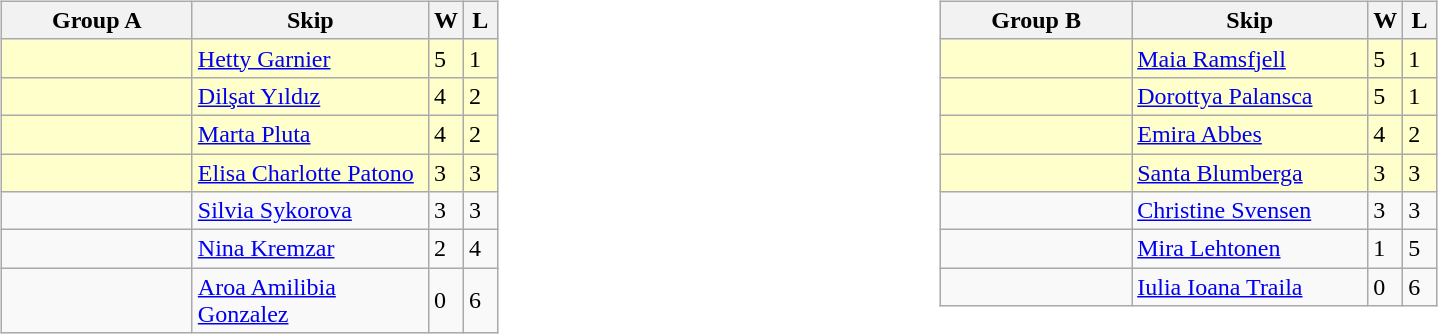<table table>
<tr>
<td valign=top width=10%><br><table class="wikitable">
<tr>
<th width=120>Group A</th>
<th width=150>Skip</th>
<th width=15>W</th>
<th width=15>L</th>
</tr>
<tr bgcolor=#ffffcc>
<td></td>
<td><a href='#'>Hetty Garnier</a></td>
<td>5</td>
<td>1</td>
</tr>
<tr bgcolor=#ffffcc>
<td></td>
<td><a href='#'>Dilşat Yıldız</a></td>
<td>4</td>
<td>2</td>
</tr>
<tr bgcolor=#ffffcc>
<td></td>
<td><a href='#'>Marta Pluta</a></td>
<td>4</td>
<td>2</td>
</tr>
<tr bgcolor=#ffffcc>
<td></td>
<td><a href='#'>Elisa Charlotte Patono</a></td>
<td>3</td>
<td>3</td>
</tr>
<tr>
<td></td>
<td><a href='#'>Silvia Sykorova</a></td>
<td>3</td>
<td>3</td>
</tr>
<tr>
<td></td>
<td><a href='#'>Nina Kremzar</a></td>
<td>2</td>
<td>4</td>
</tr>
<tr>
<td></td>
<td><a href='#'>Aroa Amilibia Gonzalez</a></td>
<td>0</td>
<td>6</td>
</tr>
</table>
</td>
<td valign=top width=10%><br><table class="wikitable">
<tr>
<th width=120>Group B</th>
<th width=150>Skip</th>
<th width=15>W</th>
<th width=15>L</th>
</tr>
<tr bgcolor=#ffffcc>
<td></td>
<td><a href='#'>Maia Ramsfjell</a></td>
<td>5</td>
<td>1</td>
</tr>
<tr bgcolor=#ffffcc>
<td></td>
<td><a href='#'>Dorottya Palansca</a></td>
<td>5</td>
<td>1</td>
</tr>
<tr bgcolor=#ffffcc>
<td></td>
<td><a href='#'>Emira Abbes</a></td>
<td>4</td>
<td>2</td>
</tr>
<tr bgcolor=#ffffcc>
<td></td>
<td><a href='#'>Santa Blumberga</a></td>
<td>3</td>
<td>3</td>
</tr>
<tr>
<td></td>
<td><a href='#'>Christine Svensen</a></td>
<td>3</td>
<td>3</td>
</tr>
<tr>
<td></td>
<td><a href='#'>Mira Lehtonen</a></td>
<td>1</td>
<td>5</td>
</tr>
<tr>
<td></td>
<td><a href='#'>Iulia Ioana Traila</a></td>
<td>0</td>
<td>6</td>
</tr>
</table>
</td>
</tr>
</table>
